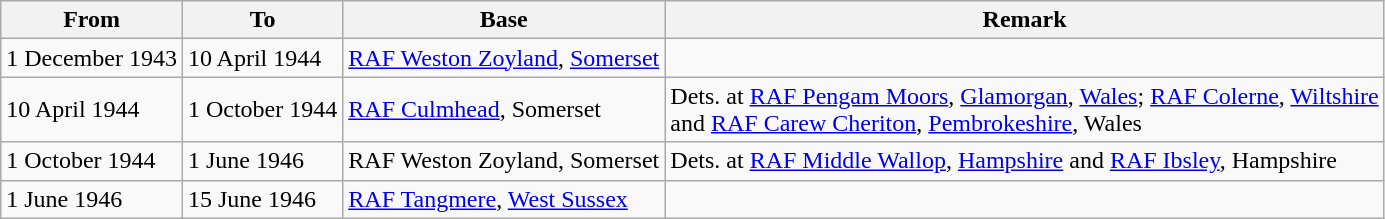<table class="wikitable">
<tr>
<th>From</th>
<th>To</th>
<th>Base</th>
<th>Remark</th>
</tr>
<tr>
<td>1 December 1943</td>
<td>10 April 1944</td>
<td><a href='#'>RAF Weston Zoyland</a>, <a href='#'>Somerset</a></td>
<td></td>
</tr>
<tr>
<td>10 April 1944</td>
<td>1 October 1944</td>
<td><a href='#'>RAF Culmhead</a>, Somerset</td>
<td>Dets. at <a href='#'>RAF Pengam Moors</a>, <a href='#'>Glamorgan</a>, <a href='#'>Wales</a>; <a href='#'>RAF Colerne</a>, <a href='#'>Wiltshire</a><br> and <a href='#'>RAF Carew Cheriton</a>, <a href='#'>Pembrokeshire</a>, Wales</td>
</tr>
<tr>
<td>1 October 1944</td>
<td>1 June 1946</td>
<td>RAF Weston Zoyland, Somerset</td>
<td>Dets. at <a href='#'>RAF Middle Wallop</a>, <a href='#'>Hampshire</a> and <a href='#'>RAF Ibsley</a>, Hampshire</td>
</tr>
<tr>
<td>1 June 1946</td>
<td>15 June 1946</td>
<td><a href='#'>RAF Tangmere</a>, <a href='#'>West Sussex</a></td>
<td></td>
</tr>
</table>
